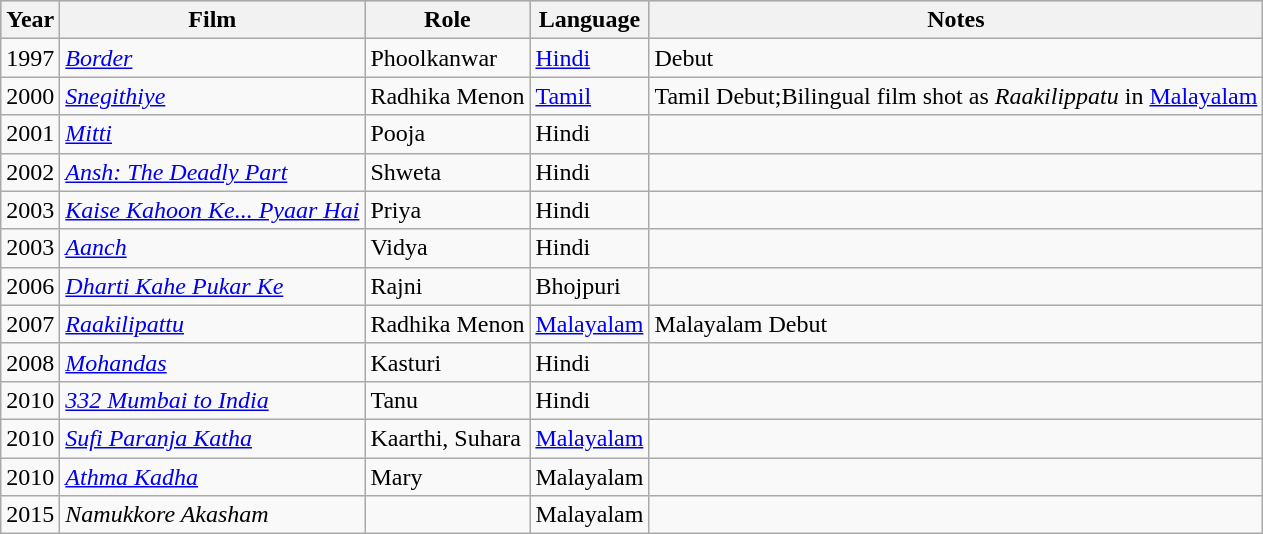<table class="wikitable sortable">
<tr style="background:#b0c4de; text-align:center;">
<th>Year</th>
<th>Film</th>
<th>Role</th>
<th>Language</th>
<th>Notes</th>
</tr>
<tr>
<td>1997</td>
<td><em><a href='#'>Border</a></em></td>
<td>Phoolkanwar</td>
<td><a href='#'>Hindi</a></td>
<td>Debut</td>
</tr>
<tr>
<td>2000</td>
<td><em><a href='#'>Snegithiye</a></em></td>
<td>Radhika Menon</td>
<td><a href='#'>Tamil</a></td>
<td>Tamil Debut;Bilingual film shot as <em>Raakilippatu</em> in <a href='#'>Malayalam</a></td>
</tr>
<tr>
<td>2001</td>
<td><em><a href='#'>Mitti</a></em></td>
<td>Pooja</td>
<td>Hindi</td>
<td></td>
</tr>
<tr>
<td>2002</td>
<td><em><a href='#'>Ansh: The Deadly Part</a></em></td>
<td>Shweta</td>
<td>Hindi</td>
<td></td>
</tr>
<tr>
<td>2003</td>
<td><em><a href='#'>Kaise Kahoon Ke... Pyaar Hai</a></em></td>
<td>Priya</td>
<td>Hindi</td>
<td></td>
</tr>
<tr>
<td>2003</td>
<td><em><a href='#'>Aanch</a></em></td>
<td>Vidya</td>
<td>Hindi</td>
<td></td>
</tr>
<tr>
<td>2006</td>
<td><em><a href='#'>Dharti Kahe Pukar Ke</a></em></td>
<td>Rajni</td>
<td>Bhojpuri</td>
<td></td>
</tr>
<tr>
<td>2007</td>
<td><em><a href='#'>Raakilipattu</a></em></td>
<td>Radhika Menon</td>
<td><a href='#'>Malayalam</a></td>
<td>Malayalam Debut</td>
</tr>
<tr>
<td>2008</td>
<td><em><a href='#'>Mohandas</a></em></td>
<td>Kasturi</td>
<td>Hindi</td>
<td></td>
</tr>
<tr>
<td>2010</td>
<td><em><a href='#'>332 Mumbai to India</a></em></td>
<td>Tanu</td>
<td>Hindi</td>
<td></td>
</tr>
<tr>
<td>2010</td>
<td><em><a href='#'>Sufi Paranja Katha</a></em></td>
<td>Kaarthi, Suhara</td>
<td><a href='#'>Malayalam</a></td>
<td></td>
</tr>
<tr>
<td>2010</td>
<td><em><a href='#'>Athma Kadha</a></em></td>
<td>Mary</td>
<td>Malayalam</td>
<td></td>
</tr>
<tr>
<td>2015</td>
<td><em>Namukkore Akasham</em></td>
<td></td>
<td>Malayalam</td>
<td></td>
</tr>
</table>
